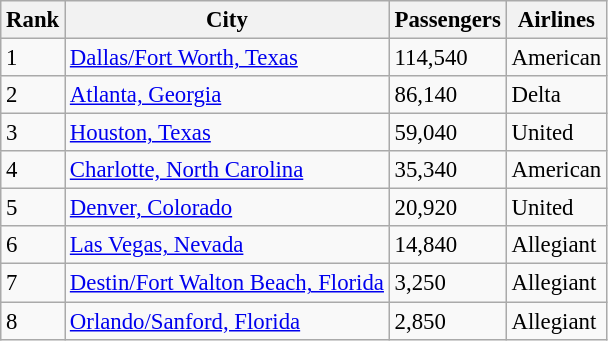<table class="wikitable sortable" style="font-size: 95%" width= align=>
<tr>
<th>Rank</th>
<th>City</th>
<th>Passengers</th>
<th>Airlines</th>
</tr>
<tr>
<td>1</td>
<td><a href='#'>Dallas/Fort Worth, Texas</a></td>
<td>114,540</td>
<td>American</td>
</tr>
<tr>
<td>2</td>
<td><a href='#'>Atlanta, Georgia</a></td>
<td>86,140</td>
<td>Delta</td>
</tr>
<tr>
<td>3</td>
<td><a href='#'>Houston, Texas</a></td>
<td>59,040</td>
<td>United</td>
</tr>
<tr>
<td>4</td>
<td><a href='#'>Charlotte, North Carolina</a></td>
<td>35,340</td>
<td>American</td>
</tr>
<tr>
<td>5</td>
<td><a href='#'>Denver, Colorado</a></td>
<td>20,920</td>
<td>United</td>
</tr>
<tr>
<td>6</td>
<td><a href='#'>Las Vegas, Nevada</a></td>
<td>14,840</td>
<td>Allegiant</td>
</tr>
<tr>
<td>7</td>
<td><a href='#'>Destin/Fort Walton Beach, Florida</a></td>
<td>3,250</td>
<td>Allegiant</td>
</tr>
<tr>
<td>8</td>
<td><a href='#'>Orlando/Sanford, Florida</a></td>
<td>2,850</td>
<td>Allegiant</td>
</tr>
</table>
